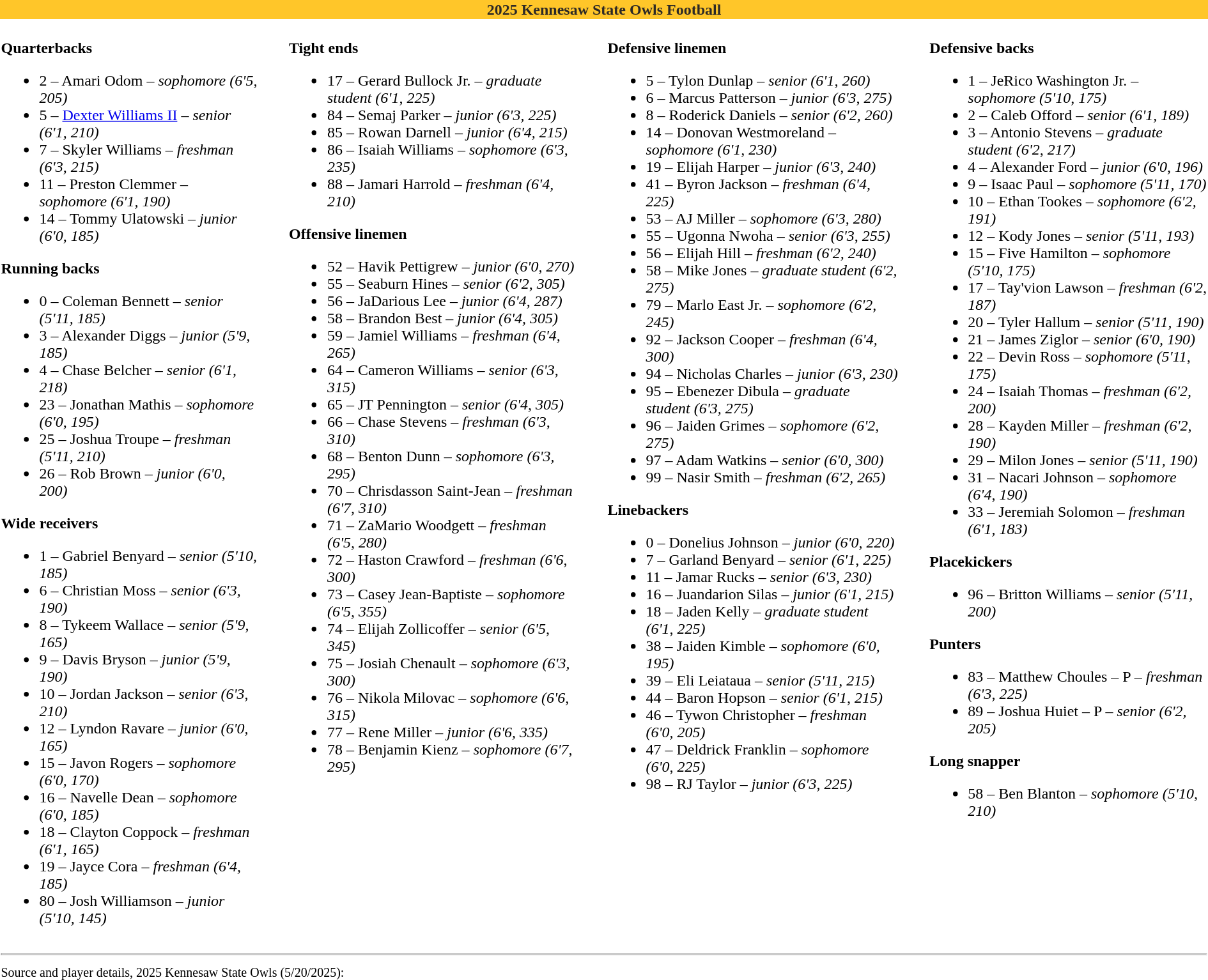<table class="toccolours" style="text-align: left;">
<tr>
<td colspan=11 style="color:#2D2926;background:#ffc629; text-align: center"><strong>2025 Kennesaw State Owls Football</strong></td>
</tr>
<tr>
<td valign="top"><br><strong>Quarterbacks</strong><ul><li>2 – Amari Odom – <em> sophomore (6'5, 205)</em></li><li>5 – <a href='#'>Dexter Williams II</a> – <em> senior (6'1, 210)</em></li><li>7 – Skyler Williams – <em>freshman (6'3, 215)</em></li><li>11 – Preston Clemmer – <em>sophomore (6'1, 190)</em></li><li>14 – Tommy Ulatowski – <em> junior (6'0, 185)</em></li></ul><strong>Running backs</strong><ul><li>0 – Coleman Bennett – <em> senior (5'11, 185)</em></li><li>3 – Alexander Diggs – <em> junior (5'9, 185)</em></li><li>4 – Chase Belcher – <em>senior (6'1, 218)</em></li><li>23 – Jonathan Mathis – <em> sophomore (6'0, 195)</em></li><li>25 – Joshua Troupe – <em>freshman (5'11, 210)</em></li><li>26 – Rob Brown – <em> junior (6'0, 200)</em></li></ul><strong>Wide receivers</strong><ul><li>1 – Gabriel Benyard – <em> senior (5'10, 185)</em></li><li>6 – Christian Moss – <em> senior (6'3, 190)</em></li><li>8 – Tykeem Wallace – <em> senior (5'9, 165)</em></li><li>9 – Davis Bryson – <em> junior (5'9, 190)</em></li><li>10 – Jordan Jackson – <em>senior (6'3, 210)</em></li><li>12 – Lyndon Ravare – <em>junior (6'0, 165)</em></li><li>15 – Javon Rogers – <em>sophomore (6'0, 170)</em></li><li>16 – Navelle Dean – <em> sophomore (6'0, 185)</em></li><li>18 – Clayton Coppock – <em>freshman (6'1, 165)</em></li><li>19 – Jayce Cora – <em>freshman (6'4, 185)</em></li><li>80 – Josh Williamson – <em> junior (5'10, 145)</em></li></ul></td>
<td width="25"> </td>
<td valign="top"><br><strong>Tight ends</strong><ul><li>17 – Gerard Bullock Jr. – <em>graduate student (6'1, 225)</em></li><li>84 – Semaj Parker – <em> junior (6'3, 225)</em></li><li>85 – Rowan Darnell – <em> junior (6'4, 215)</em></li><li>86 – Isaiah Williams – <em>sophomore (6'3, 235)</em></li><li>88 – Jamari Harrold – <em>freshman (6'4, 210)</em></li></ul><strong>Offensive linemen</strong><ul><li>52 – Havik Pettigrew – <em> junior (6'0, 270)</em></li><li>55 – Seaburn Hines – <em> senior (6'2, 305)</em></li><li>56 – JaDarious Lee – <em> junior (6'4, 287)</em></li><li>58 – Brandon Best – <em> junior (6'4, 305)</em></li><li>59 – Jamiel Williams – <em>freshman (6'4, 265)</em></li><li>64 – Cameron Williams – <em> senior (6'3, 315)</em></li><li>65 – JT Pennington – <em> senior (6'4, 305)</em></li><li>66 – Chase Stevens – <em> freshman (6'3, 310)</em></li><li>68 – Benton Dunn – <em>sophomore (6'3, 295)</em></li><li>70 – Chrisdasson Saint-Jean – <em> freshman (6'7, 310)</em></li><li>71 – ZaMario Woodgett – <em>freshman (6'5, 280)</em></li><li>72 – Haston Crawford – <em>freshman (6'6, 300)</em></li><li>73 – Casey Jean-Baptiste – <em> sophomore (6'5, 355)</em></li><li>74 – Elijah Zollicoffer – <em>senior (6'5, 345)</em></li><li>75 – Josiah Chenault – <em> sophomore (6'3, 300)</em></li><li>76 – Nikola Milovac – <em> sophomore (6'6, 315)</em></li><li>77 – Rene Miller – <em> junior (6'6, 335)</em></li><li>78 – Benjamin Kienz – <em>sophomore (6'7, 295)</em></li></ul></td>
<td width="25"> </td>
<td valign="top"><br><strong>Defensive linemen</strong><ul><li>5 – Tylon Dunlap – <em> senior (6'1, 260)</em></li><li>6 – Marcus Patterson – <em> junior (6'3, 275)</em></li><li>8 – Roderick Daniels – <em> senior (6'2, 260)</em></li><li>14 – Donovan Westmoreland – <em> sophomore (6'1, 230)</em></li><li>19 – Elijah Harper – <em>junior (6'3, 240)</em></li><li>41 – Byron Jackson – <em>freshman (6'4, 225)</em></li><li>53 – AJ Miller – <em> sophomore (6'3, 280)</em></li><li>55 – Ugonna Nwoha – <em>senior (6'3, 255)</em></li><li>56 – Elijah Hill – <em>freshman (6'2, 240)</em></li><li>58 – Mike Jones – <em>graduate student (6'2, 275)</em></li><li>79 – Marlo East Jr. – <em>sophomore (6'2, 245)</em></li><li>92 – Jackson Cooper – <em>freshman (6'4, 300)</em></li><li>94 – Nicholas Charles – <em> junior (6'3, 230)</em></li><li>95 – Ebenezer Dibula – <em>graduate student (6'3, 275)</em></li><li>96 – Jaiden Grimes – <em>sophomore (6'2, 275)</em></li><li>97 – Adam Watkins – <em> senior (6'0, 300)</em></li><li>99 – Nasir Smith – <em> freshman (6'2, 265)</em></li></ul><strong>Linebackers</strong><ul><li>0 – Donelius Johnson – <em> junior (6'0, 220)</em></li><li>7 – Garland Benyard – <em> senior (6'1, 225)</em></li><li>11 – Jamar Rucks – <em> senior (6'3, 230)</em></li><li>16 – Juandarion Silas – <em> junior (6'1, 215)</em></li><li>18 – Jaden Kelly – <em>graduate student (6'1, 225)</em></li><li>38 – Jaiden Kimble – <em>sophomore (6'0, 195)</em></li><li>39 – Eli Leiataua – <em>senior (5'11, 215)</em></li><li>44 – Baron Hopson – <em> senior (6'1, 215)</em></li><li>46 – Tywon Christopher – <em> freshman (6'0, 205)</em></li><li>47 – Deldrick Franklin – <em> sophomore (6'0, 225)</em></li><li>98 – RJ Taylor – <em> junior (6'3, 225)</em></li></ul></td>
<td width="25"> </td>
<td valign="top"><br><strong>Defensive backs</strong><ul><li>1 – JeRico Washington Jr. – <em> sophomore (5'10, 175)</em></li><li>2 –  Caleb Offord – <em> senior (6'1, 189)</em></li><li>3 – Antonio Stevens – <em>graduate student (6'2, 217)</em></li><li>4 – Alexander Ford – <em> junior (6'0, 196)</em></li><li>9 – Isaac Paul – <em> sophomore (5'11, 170)</em></li><li>10 –  Ethan Tookes – <em> sophomore (6'2, 191)</em></li><li>12 – Kody Jones – <em>senior (5'11, 193)</em></li><li>15 – Five Hamilton – <em> sophomore (5'10, 175)</em></li><li>17 – Tay'vion Lawson – <em>freshman (6'2, 187)</em></li><li>20 – Tyler Hallum – <em> senior (5'11, 190)</em></li><li>21 – James Ziglor – <em> senior (6'0, 190)</em></li><li>22 – Devin Ross – <em>sophomore (5'11, 175)</em></li><li>24 – Isaiah Thomas – <em> freshman (6'2, 200)</em></li><li>28 – Kayden Miller – <em>freshman (6'2, 190)</em></li><li>29 – Milon Jones – <em>senior (5'11, 190)</em></li><li>31 – Nacari Johnson – <em>sophomore (6'4, 190)</em></li><li>33 –  Jeremiah Solomon – <em>freshman (6'1, 183)</em></li></ul><strong>Placekickers</strong><ul><li>96 – Britton Williams – <em> senior (5'11, 200)</em></li></ul><strong>Punters</strong><ul><li>83 – Matthew Choules – P – <em>freshman (6'3, 225)</em></li><li>89 – Joshua Huiet – P – <em> senior (6'2, 205)</em></li></ul><strong>Long snapper</strong><ul><li>58 – Ben Blanton – <em>sophomore (5'10, 210)</em></li></ul></td>
</tr>
<tr>
<td colspan="7"><hr><small>Source and player details, 2025 Kennesaw State Owls (5/20/2025):</small></td>
</tr>
</table>
